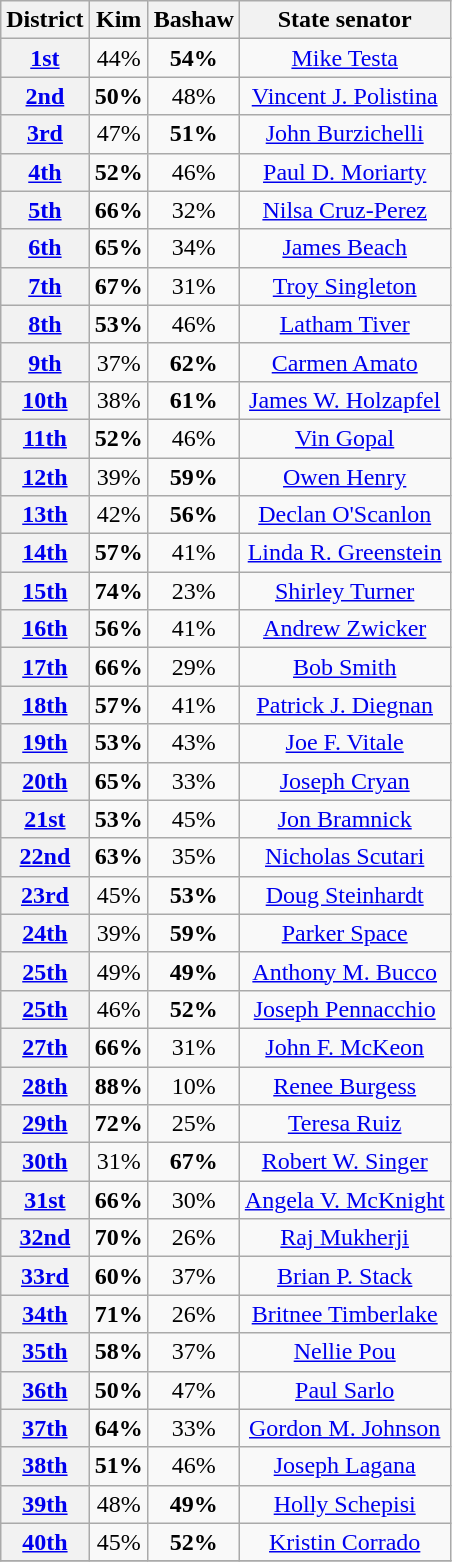<table class=wikitable>
<tr>
<th>District</th>
<th>Kim</th>
<th>Bashaw</th>
<th>State senator</th>
</tr>
<tr align=center>
<th><a href='#'>1st</a></th>
<td>44%</td>
<td><strong>54%</strong></td>
<td><a href='#'>Mike Testa</a></td>
</tr>
<tr align=center>
<th><a href='#'>2nd</a></th>
<td><strong>50%</strong></td>
<td>48%</td>
<td><a href='#'>Vincent J. Polistina</a></td>
</tr>
<tr align=center>
<th><a href='#'>3rd</a></th>
<td>47%</td>
<td><strong>51%</strong></td>
<td><a href='#'>John Burzichelli</a></td>
</tr>
<tr align=center>
<th><a href='#'>4th</a></th>
<td><strong>52%</strong></td>
<td>46%</td>
<td><a href='#'>Paul D. Moriarty</a></td>
</tr>
<tr align=center>
<th><a href='#'>5th</a></th>
<td><strong>66%</strong></td>
<td>32%</td>
<td><a href='#'>Nilsa Cruz-Perez</a></td>
</tr>
<tr align=center>
<th><a href='#'>6th</a></th>
<td><strong>65%</strong></td>
<td>34%</td>
<td><a href='#'>James Beach</a></td>
</tr>
<tr align=center>
<th><a href='#'>7th</a></th>
<td><strong>67%</strong></td>
<td>31%</td>
<td><a href='#'>Troy Singleton</a></td>
</tr>
<tr align=center>
<th><a href='#'>8th</a></th>
<td><strong>53%</strong></td>
<td>46%</td>
<td><a href='#'>Latham Tiver</a></td>
</tr>
<tr align=center>
<th><a href='#'>9th</a></th>
<td>37%</td>
<td><strong>62%</strong></td>
<td><a href='#'>Carmen Amato</a></td>
</tr>
<tr align=center>
<th><a href='#'>10th</a></th>
<td>38%</td>
<td><strong>61%</strong></td>
<td><a href='#'>James W. Holzapfel</a></td>
</tr>
<tr align=center>
<th><a href='#'>11th</a></th>
<td><strong>52%</strong></td>
<td>46%</td>
<td><a href='#'>Vin Gopal</a></td>
</tr>
<tr align=center>
<th><a href='#'>12th</a></th>
<td>39%</td>
<td><strong>59%</strong></td>
<td><a href='#'>Owen Henry</a></td>
</tr>
<tr align=center>
<th><a href='#'>13th</a></th>
<td>42%</td>
<td><strong>56%</strong></td>
<td><a href='#'>Declan O'Scanlon</a></td>
</tr>
<tr align=center>
<th><a href='#'>14th</a></th>
<td><strong>57%</strong></td>
<td>41%</td>
<td><a href='#'>Linda R. Greenstein</a></td>
</tr>
<tr align=center>
<th><a href='#'>15th</a></th>
<td><strong>74%</strong></td>
<td>23%</td>
<td><a href='#'>Shirley Turner</a></td>
</tr>
<tr align=center>
<th><a href='#'>16th</a></th>
<td><strong>56%</strong></td>
<td>41%</td>
<td><a href='#'>Andrew Zwicker</a></td>
</tr>
<tr align=center>
<th><a href='#'>17th</a></th>
<td><strong>66%</strong></td>
<td>29%</td>
<td><a href='#'>Bob Smith</a></td>
</tr>
<tr align=center>
<th><a href='#'>18th</a></th>
<td><strong>57%</strong></td>
<td>41%</td>
<td><a href='#'>Patrick J. Diegnan</a></td>
</tr>
<tr align=center>
<th><a href='#'>19th</a></th>
<td><strong>53%</strong></td>
<td>43%</td>
<td><a href='#'>Joe F. Vitale</a></td>
</tr>
<tr align=center>
<th><a href='#'>20th</a></th>
<td><strong>65%</strong></td>
<td>33%</td>
<td><a href='#'>Joseph Cryan</a></td>
</tr>
<tr align=center>
<th><a href='#'>21st</a></th>
<td><strong>53%</strong></td>
<td>45%</td>
<td><a href='#'>Jon Bramnick</a></td>
</tr>
<tr align=center>
<th><a href='#'>22nd</a></th>
<td><strong>63%</strong></td>
<td>35%</td>
<td><a href='#'>Nicholas Scutari</a></td>
</tr>
<tr align=center>
<th><a href='#'>23rd</a></th>
<td>45%</td>
<td><strong>53%</strong></td>
<td><a href='#'>Doug Steinhardt</a></td>
</tr>
<tr align=center>
<th><a href='#'>24th</a></th>
<td>39%</td>
<td><strong>59%</strong></td>
<td><a href='#'>Parker Space</a></td>
</tr>
<tr align=center>
<th><a href='#'>25th</a></th>
<td>49%</td>
<td><strong>49%</strong></td>
<td><a href='#'>Anthony M. Bucco</a></td>
</tr>
<tr align=center>
<th><a href='#'>25th</a></th>
<td>46%</td>
<td><strong>52%</strong></td>
<td><a href='#'>Joseph Pennacchio</a></td>
</tr>
<tr align=center>
<th><a href='#'>27th</a></th>
<td><strong>66%</strong></td>
<td>31%</td>
<td><a href='#'>John F. McKeon</a></td>
</tr>
<tr align=center>
<th><a href='#'>28th</a></th>
<td><strong>88%</strong></td>
<td>10%</td>
<td><a href='#'>Renee Burgess</a></td>
</tr>
<tr align=center>
<th><a href='#'>29th</a></th>
<td><strong>72%</strong></td>
<td>25%</td>
<td><a href='#'>Teresa Ruiz</a></td>
</tr>
<tr align=center>
<th><a href='#'>30th</a></th>
<td>31%</td>
<td><strong>67%</strong></td>
<td><a href='#'>Robert W. Singer</a></td>
</tr>
<tr align=center>
<th><a href='#'>31st</a></th>
<td><strong>66%</strong></td>
<td>30%</td>
<td><a href='#'>Angela V. McKnight</a></td>
</tr>
<tr align=center>
<th><a href='#'>32nd</a></th>
<td><strong>70%</strong></td>
<td>26%</td>
<td><a href='#'>Raj Mukherji</a></td>
</tr>
<tr align=center>
<th><a href='#'>33rd</a></th>
<td><strong>60%</strong></td>
<td>37%</td>
<td><a href='#'>Brian P. Stack</a></td>
</tr>
<tr align=center>
<th><a href='#'>34th</a></th>
<td><strong>71%</strong></td>
<td>26%</td>
<td><a href='#'>Britnee Timberlake</a></td>
</tr>
<tr align=center>
<th><a href='#'>35th</a></th>
<td><strong>58%</strong></td>
<td>37%</td>
<td><a href='#'>Nellie Pou</a></td>
</tr>
<tr align=center>
<th><a href='#'>36th</a></th>
<td><strong>50%</strong></td>
<td>47%</td>
<td><a href='#'>Paul Sarlo</a></td>
</tr>
<tr align=center>
<th><a href='#'>37th</a></th>
<td><strong>64%</strong></td>
<td>33%</td>
<td><a href='#'>Gordon M. Johnson</a></td>
</tr>
<tr align=center>
<th><a href='#'>38th</a></th>
<td><strong>51%</strong></td>
<td>46%</td>
<td><a href='#'>Joseph Lagana</a></td>
</tr>
<tr align=center>
<th><a href='#'>39th</a></th>
<td>48%</td>
<td><strong>49%</strong></td>
<td><a href='#'>Holly Schepisi</a></td>
</tr>
<tr align=center>
<th><a href='#'>40th</a></th>
<td>45%</td>
<td><strong>52%</strong></td>
<td><a href='#'>Kristin Corrado</a></td>
</tr>
<tr align=center>
</tr>
</table>
